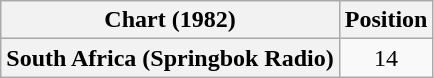<table class="wikitable plainrowheaders" style="text-align:center">
<tr>
<th>Chart (1982)</th>
<th>Position</th>
</tr>
<tr>
<th scope="row">South Africa (Springbok Radio)</th>
<td>14</td>
</tr>
</table>
